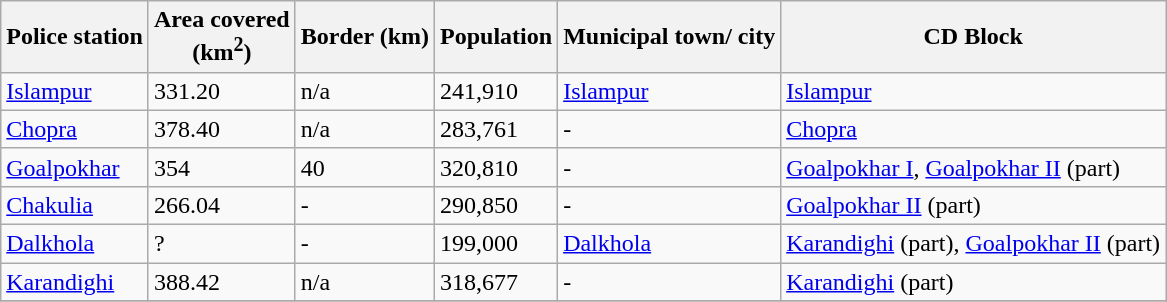<table class="wikitable sortable">
<tr>
<th>Police station</th>
<th>Area covered<br>(km<sup>2</sup>)</th>
<th>Border (km)</th>
<th>Population</th>
<th>Municipal town/ city</th>
<th>CD Block</th>
</tr>
<tr>
<td><a href='#'>Islampur</a></td>
<td>331.20</td>
<td>n/a</td>
<td>241,910</td>
<td><a href='#'>Islampur</a></td>
<td><a href='#'>Islampur</a></td>
</tr>
<tr>
<td><a href='#'>Chopra</a></td>
<td>378.40</td>
<td>n/a</td>
<td>283,761</td>
<td>-</td>
<td><a href='#'>Chopra</a></td>
</tr>
<tr>
<td><a href='#'>Goalpokhar</a></td>
<td>354</td>
<td>40</td>
<td>320,810</td>
<td>-</td>
<td><a href='#'>Goalpokhar I</a>, <a href='#'>Goalpokhar II</a> (part)</td>
</tr>
<tr>
<td><a href='#'>Chakulia</a></td>
<td>266.04</td>
<td>-</td>
<td>290,850</td>
<td>-</td>
<td><a href='#'>Goalpokhar II</a> (part)</td>
</tr>
<tr>
<td><a href='#'>Dalkhola</a></td>
<td>?</td>
<td>-</td>
<td>199,000</td>
<td><a href='#'>Dalkhola</a></td>
<td><a href='#'>Karandighi</a> (part), <a href='#'>Goalpokhar II</a> (part)</td>
</tr>
<tr>
<td><a href='#'>Karandighi</a></td>
<td>388.42</td>
<td>n/a</td>
<td>318,677</td>
<td>-</td>
<td><a href='#'>Karandighi</a> (part)</td>
</tr>
<tr>
</tr>
</table>
